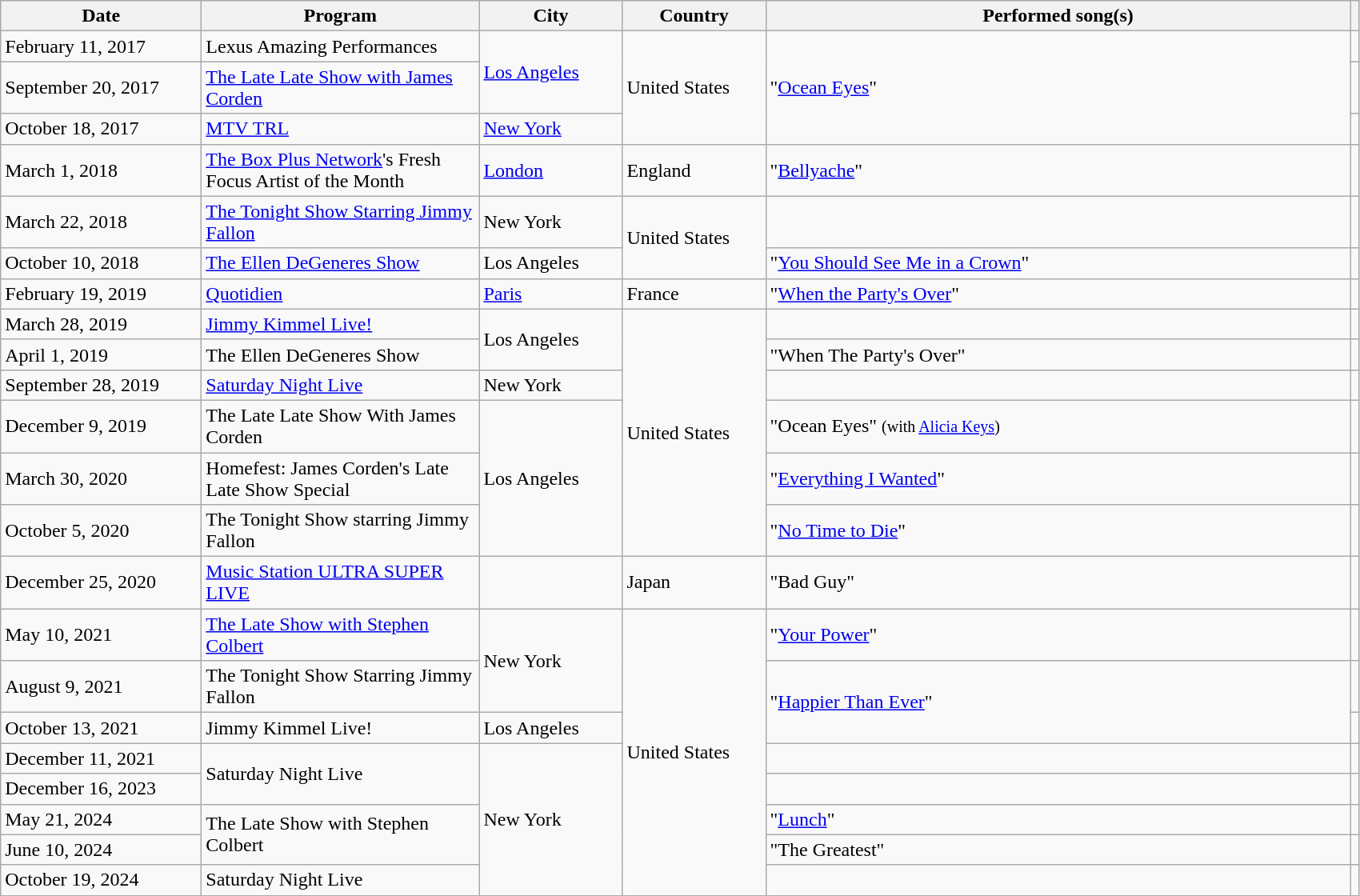<table class="wikitable sortable plainrowheaders">
<tr>
<th scope="col" style="width:10em;">Date</th>
<th scope="col" style="width:14em;">Program</th>
<th scope="col" style="width:7em;">City</th>
<th scope="col" style="width:7em;">Country</th>
<th scope="col" style="width:30em;">Performed song(s)</th>
<th scope="col" class="unsortable"></th>
</tr>
<tr>
<td>February 11, 2017</td>
<td>Lexus Amazing Performances</td>
<td rowspan="2"><a href='#'>Los Angeles</a></td>
<td rowspan="3">United States</td>
<td rowspan="3">"<a href='#'>Ocean Eyes</a>"</td>
<td></td>
</tr>
<tr>
<td>September 20, 2017</td>
<td><a href='#'>The Late Late Show with James Corden</a></td>
<td></td>
</tr>
<tr>
<td>October 18, 2017</td>
<td><a href='#'>MTV TRL</a></td>
<td><a href='#'>New York</a></td>
<td></td>
</tr>
<tr>
<td>March 1, 2018</td>
<td><a href='#'>The Box Plus Network</a>'s Fresh Focus Artist of the Month</td>
<td><a href='#'>London</a></td>
<td>England</td>
<td>"<a href='#'>Bellyache</a>"</td>
<td></td>
</tr>
<tr>
<td>March 22, 2018</td>
<td><a href='#'>The Tonight Show Starring Jimmy Fallon</a></td>
<td>New York</td>
<td rowspan="2">United States</td>
<td></td>
<td></td>
</tr>
<tr>
<td>October 10, 2018</td>
<td><a href='#'>The Ellen DeGeneres Show</a></td>
<td>Los Angeles</td>
<td>"<a href='#'>You Should See Me in a Crown</a>"</td>
<td></td>
</tr>
<tr>
<td>February 19, 2019</td>
<td><a href='#'>Quotidien</a></td>
<td><a href='#'>Paris</a></td>
<td>France</td>
<td>"<a href='#'>When the Party's Over</a>"</td>
<td></td>
</tr>
<tr>
<td>March 28, 2019</td>
<td><a href='#'>Jimmy Kimmel Live!</a></td>
<td rowspan="2">Los Angeles</td>
<td rowspan="6">United States</td>
<td></td>
<td></td>
</tr>
<tr>
<td>April 1, 2019</td>
<td>The Ellen DeGeneres Show</td>
<td>"When The Party's Over"</td>
<td></td>
</tr>
<tr>
<td>September 28, 2019</td>
<td><a href='#'>Saturday Night Live</a></td>
<td>New York</td>
<td></td>
<td></td>
</tr>
<tr>
<td>December 9, 2019</td>
<td>The Late Late Show With James Corden</td>
<td rowspan="3">Los Angeles</td>
<td>"Ocean Eyes" <small>(with <a href='#'>Alicia Keys</a>)</small></td>
<td></td>
</tr>
<tr>
<td>March 30, 2020</td>
<td>Homefest: James Corden's Late Late Show Special</td>
<td>"<a href='#'>Everything I Wanted</a>"</td>
<td></td>
</tr>
<tr>
<td>October 5, 2020</td>
<td>The Tonight Show starring Jimmy Fallon</td>
<td>"<a href='#'>No Time to Die</a>"</td>
<td></td>
</tr>
<tr>
<td>December 25, 2020</td>
<td><a href='#'>Music Station ULTRA SUPER LIVE</a></td>
<td></td>
<td>Japan</td>
<td>"Bad Guy"</td>
<td></td>
</tr>
<tr>
<td>May 10, 2021</td>
<td><a href='#'>The Late Show with Stephen Colbert</a></td>
<td rowspan="2">New York</td>
<td rowspan="8">United States</td>
<td>"<a href='#'>Your Power</a>"</td>
<td></td>
</tr>
<tr>
<td>August 9, 2021</td>
<td>The Tonight Show Starring Jimmy Fallon</td>
<td rowspan="2">"<a href='#'>Happier Than Ever</a>"</td>
<td></td>
</tr>
<tr>
<td>October 13, 2021</td>
<td>Jimmy Kimmel Live!</td>
<td>Los Angeles</td>
<td></td>
</tr>
<tr>
<td>December 11, 2021</td>
<td rowspan="2">Saturday Night Live</td>
<td rowspan="5">New York</td>
<td></td>
<td></td>
</tr>
<tr>
<td>December 16, 2023</td>
<td></td>
<td></td>
</tr>
<tr>
<td>May 21, 2024</td>
<td rowspan="2">The Late Show with Stephen Colbert</td>
<td>"<a href='#'>Lunch</a>"</td>
<td></td>
</tr>
<tr>
<td>June 10, 2024</td>
<td>"The Greatest"</td>
<td></td>
</tr>
<tr>
<td>October 19, 2024</td>
<td>Saturday Night Live</td>
<td></td>
<td></td>
</tr>
</table>
